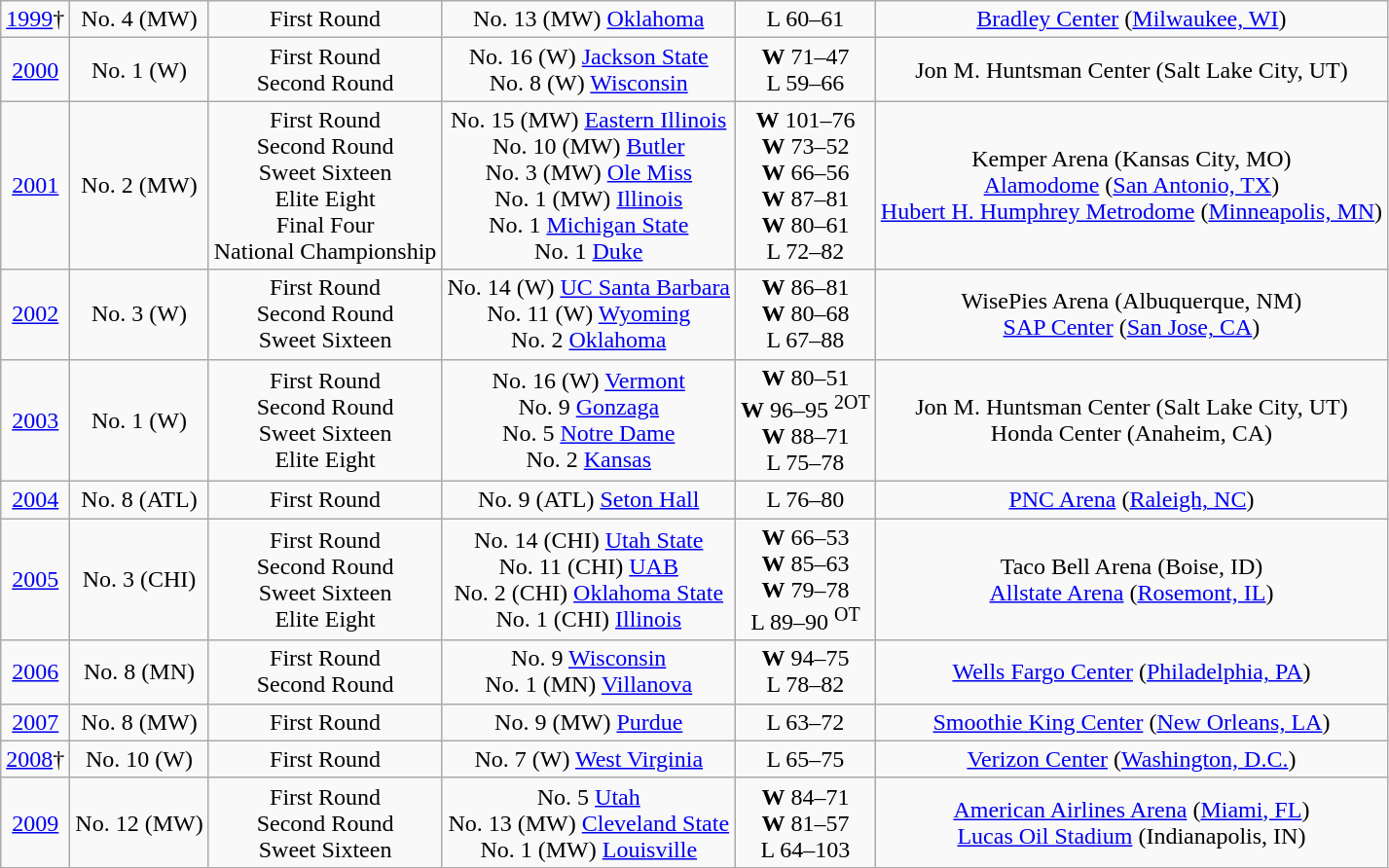<table class="wikitable">
<tr style="text-align:center;">
<td><a href='#'>1999</a>†</td>
<td>No. 4 (MW)</td>
<td>First Round</td>
<td>No. 13 (MW) <a href='#'>Oklahoma</a></td>
<td>L 60–61</td>
<td><a href='#'>Bradley Center</a> (<a href='#'>Milwaukee, WI</a>)</td>
</tr>
<tr style="text-align:center;">
<td><a href='#'>2000</a></td>
<td>No. 1 (W)</td>
<td>First Round<br>Second Round</td>
<td>No. 16 (W) <a href='#'>Jackson State</a><br>No. 8 (W) <a href='#'>Wisconsin</a></td>
<td><strong>W</strong> 71–47<br>L 59–66</td>
<td>Jon M. Huntsman Center (Salt Lake City, UT)</td>
</tr>
<tr style="text-align:center;">
<td><a href='#'>2001</a></td>
<td>No. 2 (MW)</td>
<td>First Round<br>Second Round<br>Sweet Sixteen<br>Elite Eight<br>Final Four<br>National Championship</td>
<td>No. 15 (MW) <a href='#'>Eastern Illinois</a> <br>No. 10 (MW) <a href='#'>Butler</a><br>No. 3 (MW) <a href='#'>Ole Miss</a> <br>No. 1 (MW) <a href='#'>Illinois</a> <br>No. 1 <a href='#'>Michigan State</a> <br>No. 1 <a href='#'>Duke</a></td>
<td><strong>W</strong> 101–76<br><strong>W</strong> 73–52<br> <strong>W</strong> 66–56<br><strong>W</strong> 87–81 <br><strong>W</strong> 80–61<br> L 72–82</td>
<td>Kemper Arena (Kansas City, MO) <br> <a href='#'>Alamodome</a> (<a href='#'>San Antonio, TX</a>) <br> <a href='#'>Hubert H. Humphrey Metrodome</a> (<a href='#'>Minneapolis, MN</a>)</td>
</tr>
<tr style="text-align:center;">
<td><a href='#'>2002</a></td>
<td>No. 3 (W)</td>
<td>First Round<br>Second Round<br>Sweet Sixteen</td>
<td>No. 14 (W) <a href='#'>UC Santa Barbara</a><br>No. 11 (W) <a href='#'>Wyoming</a><br>No. 2 <a href='#'>Oklahoma</a></td>
<td><strong>W</strong> 86–81<br><strong>W</strong> 80–68<br>L 67–88</td>
<td>WisePies Arena (Albuquerque, NM) <br> <a href='#'>SAP Center</a> (<a href='#'>San Jose, CA</a>)</td>
</tr>
<tr style="text-align:center;">
<td><a href='#'>2003</a></td>
<td>No. 1 (W)</td>
<td>First Round<br>Second Round<br>Sweet Sixteen<br>Elite Eight</td>
<td>No. 16 (W) <a href='#'>Vermont</a><br>No. 9 <a href='#'>Gonzaga</a><br>No. 5 <a href='#'>Notre Dame</a><br>No. 2 <a href='#'>Kansas</a></td>
<td><strong>W</strong> 80–51<br><strong>W</strong> 96–95 <sup>2OT</sup> <br><strong>W</strong> 88–71<br>L 75–78</td>
<td>Jon M. Huntsman Center (Salt Lake City, UT) <br> Honda Center (Anaheim, CA)</td>
</tr>
<tr style="text-align:center;">
<td><a href='#'>2004</a></td>
<td>No. 8 (ATL)</td>
<td>First Round</td>
<td>No. 9 (ATL) <a href='#'>Seton Hall</a></td>
<td>L 76–80</td>
<td><a href='#'>PNC Arena</a> (<a href='#'>Raleigh, NC</a>)</td>
</tr>
<tr style="text-align:center;">
<td><a href='#'>2005</a></td>
<td>No. 3 (CHI)</td>
<td>First Round<br>Second Round<br>Sweet Sixteen<br>Elite Eight</td>
<td>No. 14 (CHI) <a href='#'>Utah State</a><br>No. 11 (CHI) <a href='#'>UAB</a><br>No. 2 (CHI) <a href='#'>Oklahoma State</a><br>No. 1 (CHI) <a href='#'>Illinois</a></td>
<td><strong>W</strong> 66–53<br><strong>W</strong> 85–63<br><strong>W</strong> 79–78<br>L 89–90 <sup>OT</sup></td>
<td>Taco Bell Arena (Boise, ID) <br> <a href='#'>Allstate Arena</a> (<a href='#'>Rosemont, IL</a>)</td>
</tr>
<tr style="text-align:center;">
<td><a href='#'>2006</a></td>
<td>No. 8 (MN)</td>
<td>First Round <br>Second Round</td>
<td>No. 9 <a href='#'>Wisconsin</a> <br> No. 1 (MN) <a href='#'>Villanova</a></td>
<td><strong>W</strong> 94–75 <br> L 78–82</td>
<td><a href='#'>Wells Fargo Center</a> (<a href='#'>Philadelphia, PA</a>)</td>
</tr>
<tr style="text-align:center;">
<td><a href='#'>2007</a></td>
<td>No. 8 (MW)</td>
<td>First Round</td>
<td>No. 9 (MW) <a href='#'>Purdue</a></td>
<td>L 63–72</td>
<td><a href='#'>Smoothie King Center</a> (<a href='#'>New Orleans, LA</a>)</td>
</tr>
<tr style="text-align:center;">
<td><a href='#'>2008</a>†</td>
<td>No. 10 (W)</td>
<td>First Round</td>
<td>No. 7 (W) <a href='#'>West Virginia</a></td>
<td>L 65–75</td>
<td><a href='#'>Verizon Center</a> (<a href='#'>Washington, D.C.</a>)</td>
</tr>
<tr style="text-align:center;">
<td><a href='#'>2009</a></td>
<td>No. 12 (MW)</td>
<td>First Round<br>Second Round<br>Sweet Sixteen</td>
<td>No. 5 <a href='#'>Utah</a><br>No. 13 (MW) <a href='#'>Cleveland State</a><br>No. 1 (MW) <a href='#'>Louisville</a></td>
<td><strong>W</strong> 84–71<br><strong>W</strong> 81–57<br>L 64–103</td>
<td><a href='#'>American Airlines Arena</a> (<a href='#'>Miami, FL</a>) <br> <a href='#'>Lucas Oil Stadium</a> (Indianapolis, IN)</td>
</tr>
</table>
